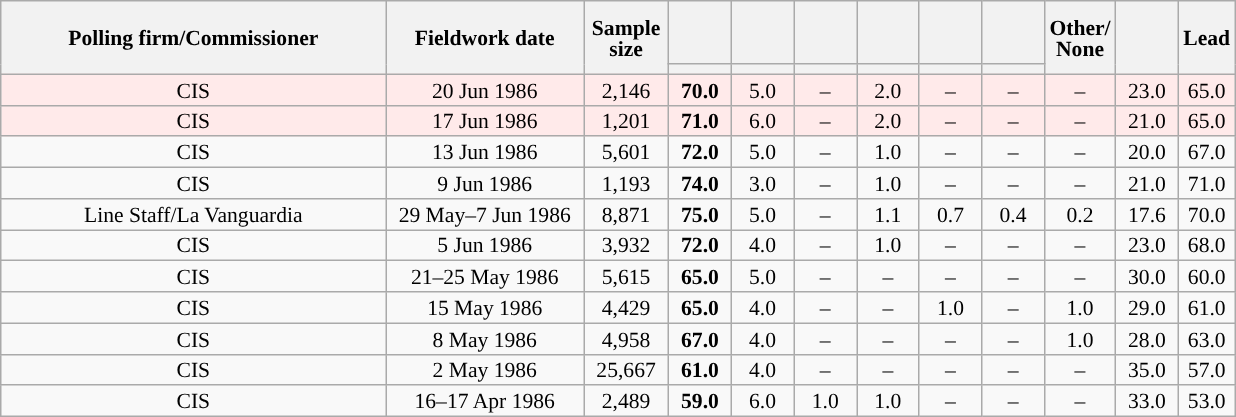<table class="wikitable collapsible collapsed" style="text-align:center; font-size:90%; line-height:14px;">
<tr style="height:42px;">
<th style="width:250px;" rowspan="2">Polling firm/Commissioner</th>
<th style="width:125px;" rowspan="2">Fieldwork date</th>
<th style="width:50px;" rowspan="2">Sample size</th>
<th style="width:35px;"></th>
<th style="width:35px;"></th>
<th style="width:35px;"></th>
<th style="width:35px;"></th>
<th style="width:35px;"></th>
<th style="width:35px;"></th>
<th style="width:35px;" rowspan="2">Other/<br>None</th>
<th style="width:35px;" rowspan="2"></th>
<th style="width:30px;" rowspan="2">Lead</th>
</tr>
<tr>
<th style="color:inherit;background:"></th>
<th style="color:inherit;background:"></th>
<th style="color:inherit;background:"></th>
<th style="color:inherit;background:"></th>
<th style="color:inherit;background:"></th>
<th style="color:inherit;background:"></th>
</tr>
<tr style="background:#FFEAEA;">
<td>CIS</td>
<td>20 Jun 1986</td>
<td>2,146</td>
<td><strong>70.0</strong></td>
<td>5.0</td>
<td>–</td>
<td>2.0</td>
<td>–</td>
<td>–</td>
<td>–</td>
<td>23.0</td>
<td style="background:">65.0</td>
</tr>
<tr style="background:#FFEAEA;">
<td>CIS</td>
<td>17 Jun 1986</td>
<td>1,201</td>
<td><strong>71.0</strong></td>
<td>6.0</td>
<td>–</td>
<td>2.0</td>
<td>–</td>
<td>–</td>
<td>–</td>
<td>21.0</td>
<td style="background:">65.0</td>
</tr>
<tr>
<td>CIS</td>
<td>13 Jun 1986</td>
<td>5,601</td>
<td><strong>72.0</strong></td>
<td>5.0</td>
<td>–</td>
<td>1.0</td>
<td>–</td>
<td>–</td>
<td>–</td>
<td>20.0</td>
<td style="background:">67.0</td>
</tr>
<tr>
<td>CIS</td>
<td>9 Jun 1986</td>
<td>1,193</td>
<td><strong>74.0</strong></td>
<td>3.0</td>
<td>–</td>
<td>1.0</td>
<td>–</td>
<td>–</td>
<td>–</td>
<td>21.0</td>
<td style="background:">71.0</td>
</tr>
<tr>
<td>Line Staff/La Vanguardia</td>
<td>29 May–7 Jun 1986</td>
<td>8,871</td>
<td><strong>75.0</strong></td>
<td>5.0</td>
<td>–</td>
<td>1.1</td>
<td>0.7</td>
<td>0.4</td>
<td>0.2</td>
<td>17.6</td>
<td style="background:">70.0</td>
</tr>
<tr>
<td>CIS</td>
<td>5 Jun 1986</td>
<td>3,932</td>
<td><strong>72.0</strong></td>
<td>4.0</td>
<td>–</td>
<td>1.0</td>
<td>–</td>
<td>–</td>
<td>–</td>
<td>23.0</td>
<td style="background:">68.0</td>
</tr>
<tr>
<td>CIS</td>
<td>21–25 May 1986</td>
<td>5,615</td>
<td><strong>65.0</strong></td>
<td>5.0</td>
<td>–</td>
<td>–</td>
<td>–</td>
<td>–</td>
<td>–</td>
<td>30.0</td>
<td style="background:">60.0</td>
</tr>
<tr>
<td>CIS</td>
<td>15 May 1986</td>
<td>4,429</td>
<td><strong>65.0</strong></td>
<td>4.0</td>
<td>–</td>
<td>–</td>
<td>1.0</td>
<td>–</td>
<td>1.0</td>
<td>29.0</td>
<td style="background:">61.0</td>
</tr>
<tr>
<td>CIS</td>
<td>8 May 1986</td>
<td>4,958</td>
<td><strong>67.0</strong></td>
<td>4.0</td>
<td>–</td>
<td>–</td>
<td>–</td>
<td>–</td>
<td>1.0</td>
<td>28.0</td>
<td style="background:">63.0</td>
</tr>
<tr>
<td>CIS</td>
<td>2 May 1986</td>
<td>25,667</td>
<td><strong>61.0</strong></td>
<td>4.0</td>
<td>–</td>
<td>–</td>
<td>–</td>
<td>–</td>
<td>–</td>
<td>35.0</td>
<td style="background:">57.0</td>
</tr>
<tr>
<td>CIS</td>
<td>16–17 Apr 1986</td>
<td>2,489</td>
<td><strong>59.0</strong></td>
<td>6.0</td>
<td>1.0</td>
<td>1.0</td>
<td>–</td>
<td>–</td>
<td>–</td>
<td>33.0</td>
<td style="background:">53.0</td>
</tr>
</table>
